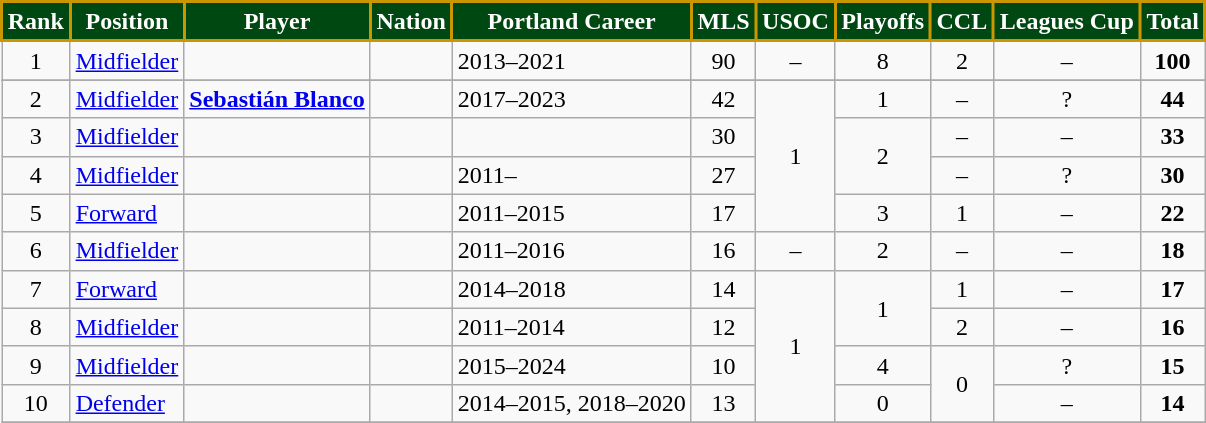<table class="wikitable sortable" style="text-align:center;">
<tr>
<th style="background:#004812; color:#FFFFFF; border:2px solid #CB9700;;" scope="col">Rank</th>
<th style="background:#004812; color:#FFFFFF; border:2px solid #CB9700;;" scope="col">Position</th>
<th style="background:#004812; color:#FFFFFF; border:2px solid #CB9700;;" scope="col">Player</th>
<th style="background:#004812; color:#FFFFFF; border:2px solid #CB9700;;" scope="col">Nation</th>
<th style="background:#004812; color:#FFFFFF; border:2px solid #CB9700;;" scope="col">Portland Career</th>
<th style="background:#004812; color:#FFFFFF; border:2px solid #CB9700;;" scope="col">MLS</th>
<th style="background:#004812; color:#FFFFFF; border:2px solid #CB9700;;" scope="col">USOC</th>
<th style="background:#004812; color:#FFFFFF; border:2px solid #CB9700;;" scope="col">Playoffs</th>
<th style="background:#004812; color:#FFFFFF; border:2px solid #CB9700;;" scope="col">CCL</th>
<th style="background:#004812; color:#FFFFFF; border:2px solid #CB9700;;" scope="col">Leagues Cup</th>
<th style="background:#004812; color:#FFFFFF; border:2px solid #CB9700;;" scope="col">Total</th>
</tr>
<tr>
<td>1</td>
<td align="left"><a href='#'>Midfielder</a></td>
<td align="left"></td>
<td align="left"></td>
<td align="left">2013–2021</td>
<td>90</td>
<td>–</td>
<td>8</td>
<td>2</td>
<td>–</td>
<td><strong>100</strong></td>
</tr>
<tr>
</tr>
<tr>
<td>2</td>
<td align="left"><a href='#'>Midfielder</a></td>
<td align="left"><strong><a href='#'>Sebastián Blanco</a></strong></td>
<td></td>
<td align="left">2017–2023</td>
<td>42</td>
<td rowspan="4">1</td>
<td>1</td>
<td>–</td>
<td>?</td>
<td><strong>44</strong></td>
</tr>
<tr>
<td>3</td>
<td align="left"><a href='#'>Midfielder</a></td>
<td align="left"></td>
<td align="left"></td>
<td align="left"></td>
<td>30</td>
<td rowspan="2">2</td>
<td>–</td>
<td>–</td>
<td><strong>33</strong></td>
</tr>
<tr>
<td>4</td>
<td align="left"><a href='#'>Midfielder</a></td>
<td align="left"><strong></strong></td>
<td align="left"></td>
<td align="left">2011–</td>
<td>27</td>
<td>–</td>
<td>?</td>
<td><strong>30</strong></td>
</tr>
<tr>
<td>5</td>
<td align="left"><a href='#'>Forward</a></td>
<td align="left"></td>
<td align="left"></td>
<td align="left">2011–2015</td>
<td>17</td>
<td>3</td>
<td>1</td>
<td>–</td>
<td><strong>22</strong></td>
</tr>
<tr>
<td>6</td>
<td align="left"><a href='#'>Midfielder</a></td>
<td align="left"></td>
<td align="left"></td>
<td align="left">2011–2016</td>
<td>16</td>
<td>–</td>
<td>2</td>
<td>–</td>
<td>–</td>
<td><strong>18</strong></td>
</tr>
<tr>
<td>7</td>
<td align="left"><a href='#'>Forward</a></td>
<td align="left"></td>
<td align="left"></td>
<td align="left">2014–2018</td>
<td>14</td>
<td rowspan="4">1</td>
<td rowspan="2">1</td>
<td>1</td>
<td>–</td>
<td><strong>17</strong></td>
</tr>
<tr>
<td>8</td>
<td align="left"><a href='#'>Midfielder</a></td>
<td align="left"></td>
<td align="left"></td>
<td align="left">2011–2014</td>
<td>12</td>
<td>2</td>
<td>–</td>
<td><strong>16</strong></td>
</tr>
<tr>
<td>9</td>
<td align="left"><a href='#'>Midfielder</a></td>
<td align="left"><strong></strong></td>
<td align="left"></td>
<td align="left">2015–2024</td>
<td>10</td>
<td>4</td>
<td rowspan="2">0</td>
<td>?</td>
<td><strong>15</strong></td>
</tr>
<tr>
<td>10</td>
<td align="left"><a href='#'>Defender</a></td>
<td align="left"></td>
<td align="left"></td>
<td align="left">2014–2015, 2018–2020</td>
<td>13</td>
<td>0</td>
<td>–</td>
<td><strong>14</strong></td>
</tr>
<tr>
</tr>
</table>
